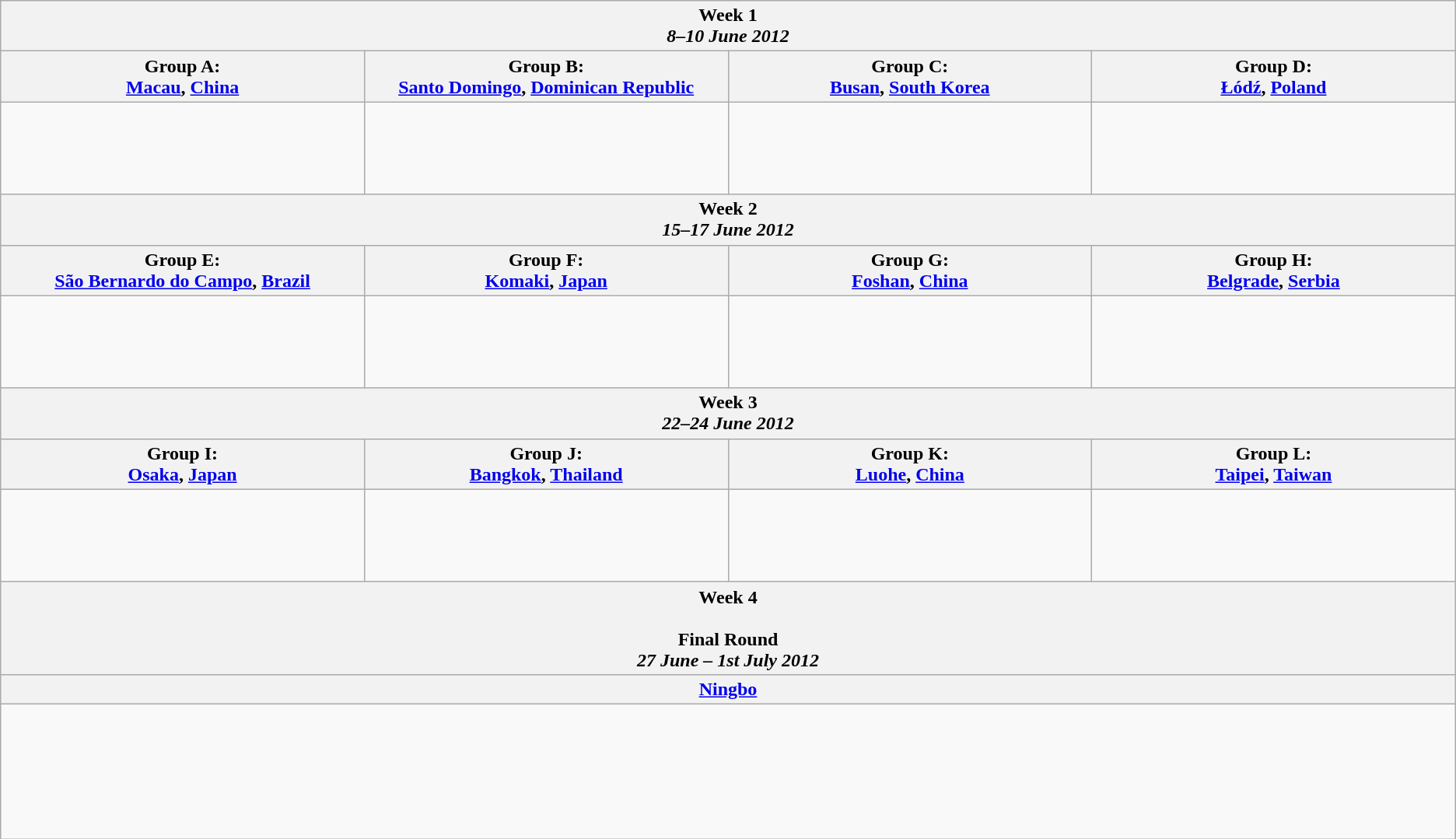<table class="wikitable">
<tr>
<th colspan=4>Week 1<br><em>8–10 June 2012</em></th>
</tr>
<tr>
<th width=18%>Group A:<br><a href='#'>Macau</a>, <a href='#'>China</a></th>
<th width=18%>Group B:<br><a href='#'>Santo Domingo</a>, <a href='#'>Dominican Republic</a></th>
<th width=18%>Group C:<br> <a href='#'>Busan</a>, <a href='#'>South Korea</a></th>
<th width=18%>Group D:<br><a href='#'>Łódź</a>, <a href='#'>Poland</a></th>
</tr>
<tr>
<td><br> <br>
 <br>
 <br>
</td>
<td><br> <br>
 <br>
 <br>
</td>
<td><br> <br>
 <br>
 <br>
</td>
<td><br> <br>
 <br>
 <br>
</td>
</tr>
<tr>
<th colspan=4>Week 2<br><em>15–17 June 2012</em></th>
</tr>
<tr>
<th>Group E:<br><a href='#'>São Bernardo do Campo</a>, <a href='#'>Brazil</a></th>
<th>Group F:<br><a href='#'>Komaki</a>, <a href='#'>Japan</a></th>
<th>Group G:<br><a href='#'>Foshan</a>, <a href='#'>China</a></th>
<th>Group H:<br><a href='#'>Belgrade</a>, <a href='#'>Serbia</a></th>
</tr>
<tr>
<td><br> <br>
 <br>
 <br>
</td>
<td><br> <br>
 <br>
 <br>
</td>
<td><br> <br>
 <br>
<br>
</td>
<td><br> <br>
 <br>
 <br>
</td>
</tr>
<tr>
<th colspan=4>Week 3<br><em>22–24 June 2012</em></th>
</tr>
<tr>
<th>Group I:<br><a href='#'>Osaka</a>, <a href='#'>Japan</a></th>
<th>Group J:<br><a href='#'>Bangkok</a>, <a href='#'>Thailand</a></th>
<th>Group K:<br><a href='#'>Luohe</a>, <a href='#'>China</a></th>
<th>Group L:<br><a href='#'>Taipei</a>, <a href='#'>Taiwan</a></th>
</tr>
<tr>
<td><br> <br>
 <br>
 <br>
</td>
<td><br> <br>
 <br>
 <br>
</td>
<td><br> <br>
 <br>
 <br>
</td>
<td><br> <br>
 <br>
 <br>
</td>
</tr>
<tr>
<th colspan=4>Week 4<br><br>Final Round<br><em>27 June – 1st July 2012</em></th>
</tr>
<tr>
<th colspan=4><a href='#'>Ningbo</a></th>
</tr>
<tr>
<td colspan=4 align=center> <br><br> <br>
 <br>
 <br>
 <br>
</td>
</tr>
</table>
